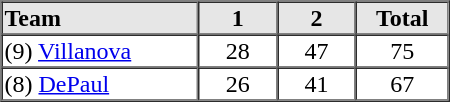<table border=1 cellspacing=0 width=300 style="margin-left:3em;">
<tr style="text-align:center; background-color:#e6e6e6;">
<th align=left width=25%>Team</th>
<th width=10%>1</th>
<th width=10%>2</th>
<th width=10%>Total</th>
</tr>
<tr style="text-align:center;">
<td align=left>(9) <a href='#'>Villanova</a></td>
<td>28</td>
<td>47</td>
<td>75</td>
</tr>
<tr style="text-align:center;">
<td align=left>(8) <a href='#'>DePaul</a></td>
<td>26</td>
<td>41</td>
<td>67</td>
</tr>
<tr style="text-align:center;">
</tr>
</table>
